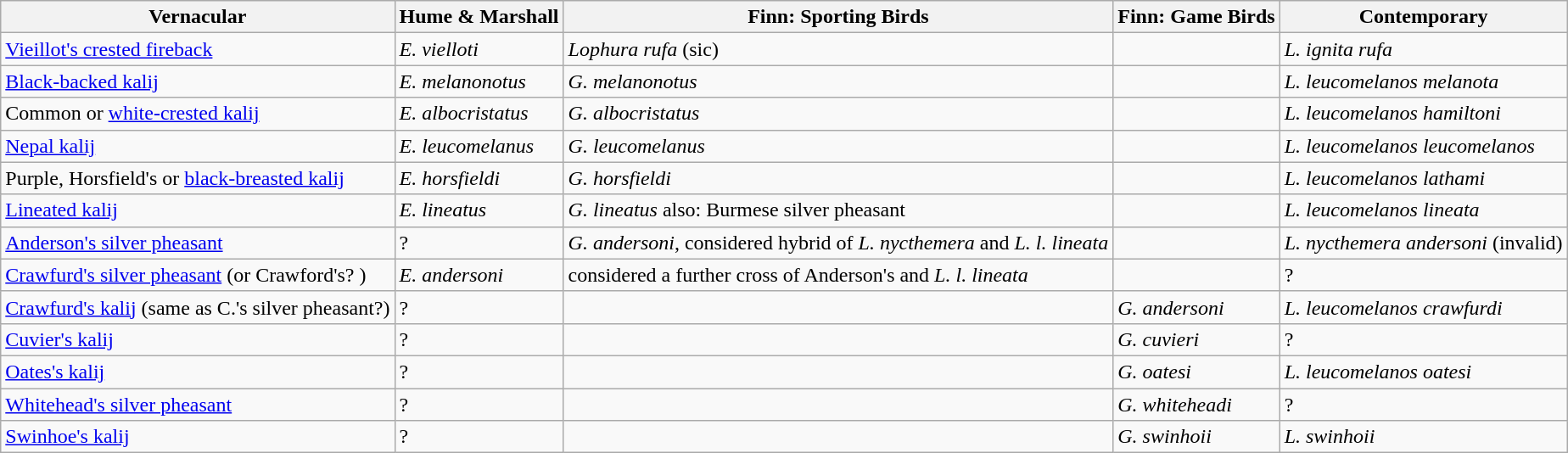<table class="wikitable">
<tr>
<th>Vernacular</th>
<th>Hume & Marshall</th>
<th>Finn: Sporting Birds</th>
<th>Finn: Game Birds</th>
<th>Contemporary</th>
</tr>
<tr>
<td><a href='#'>Vieillot's crested fireback</a></td>
<td><em>E. vielloti</em></td>
<td><em>Lophura rufa</em> (sic)</td>
<td></td>
<td><em>L. ignita rufa</em></td>
</tr>
<tr>
<td><a href='#'>Black-backed kalij</a></td>
<td><em>E. melanonotus</em></td>
<td><em>G. melanonotus</em></td>
<td></td>
<td><em>L. leucomelanos melanota</em></td>
</tr>
<tr>
<td>Common or <a href='#'>white-crested kalij</a></td>
<td><em>E. albocristatus</em></td>
<td><em>G. albocristatus</em></td>
<td></td>
<td><em>L. leucomelanos hamiltoni</em></td>
</tr>
<tr>
<td><a href='#'>Nepal kalij</a></td>
<td><em>E. leucomelanus</em></td>
<td><em>G. leucomelanus</em></td>
<td></td>
<td><em>L. leucomelanos leucomelanos</em></td>
</tr>
<tr>
<td>Purple, Horsfield's or <a href='#'>black-breasted kalij</a></td>
<td><em>E. horsfieldi</em></td>
<td><em>G. horsfieldi</em></td>
<td></td>
<td><em>L. leucomelanos lathami</em></td>
</tr>
<tr>
<td><a href='#'>Lineated kalij</a></td>
<td><em>E. lineatus</em></td>
<td><em>G. lineatus</em> also: Burmese silver pheasant</td>
<td></td>
<td><em>L. leucomelanos lineata</em></td>
</tr>
<tr>
<td><a href='#'>Anderson's silver pheasant</a></td>
<td>?</td>
<td><em>G. andersoni</em>, considered hybrid of <em>L. nycthemera</em> and <em>L. l. lineata</em></td>
<td></td>
<td><em>L. nycthemera andersoni</em> (invalid)</td>
</tr>
<tr>
<td><a href='#'>Crawfurd's silver pheasant</a> (or Crawford's? )</td>
<td><em>E. andersoni</em></td>
<td>considered a further cross of Anderson's and <em>L. l. lineata</em></td>
<td></td>
<td>?</td>
</tr>
<tr>
<td><a href='#'>Crawfurd's kalij</a> (same as C.'s silver pheasant?)</td>
<td>?</td>
<td></td>
<td><em>G. andersoni</em></td>
<td><em>L. leucomelanos crawfurdi</em> </td>
</tr>
<tr>
<td><a href='#'>Cuvier's kalij</a></td>
<td>?</td>
<td></td>
<td><em>G. cuvieri</em></td>
<td>?</td>
</tr>
<tr>
<td><a href='#'>Oates's kalij</a></td>
<td>?</td>
<td></td>
<td><em>G. oatesi</em></td>
<td><em>L. leucomelanos oatesi</em></td>
</tr>
<tr>
<td><a href='#'>Whitehead's silver pheasant</a></td>
<td>?</td>
<td></td>
<td><em>G. whiteheadi</em></td>
<td>?</td>
</tr>
<tr>
<td><a href='#'>Swinhoe's kalij</a></td>
<td>?</td>
<td></td>
<td><em>G. swinhoii</em></td>
<td><em>L. swinhoii</em></td>
</tr>
</table>
